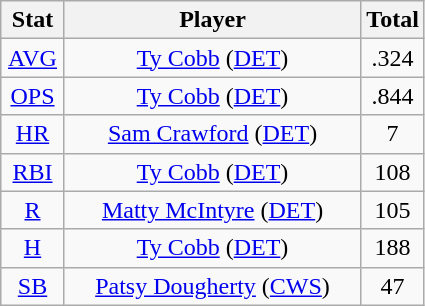<table class="wikitable" style="text-align:center;">
<tr>
<th style="width:15%;">Stat</th>
<th>Player</th>
<th style="width:15%;">Total</th>
</tr>
<tr>
<td><a href='#'>AVG</a></td>
<td><a href='#'>Ty Cobb</a> (<a href='#'>DET</a>)</td>
<td>.324</td>
</tr>
<tr>
<td><a href='#'>OPS</a></td>
<td><a href='#'>Ty Cobb</a> (<a href='#'>DET</a>)</td>
<td>.844</td>
</tr>
<tr>
<td><a href='#'>HR</a></td>
<td><a href='#'>Sam Crawford</a> (<a href='#'>DET</a>)</td>
<td>7</td>
</tr>
<tr>
<td><a href='#'>RBI</a></td>
<td><a href='#'>Ty Cobb</a> (<a href='#'>DET</a>)</td>
<td>108</td>
</tr>
<tr>
<td><a href='#'>R</a></td>
<td><a href='#'>Matty McIntyre</a> (<a href='#'>DET</a>)</td>
<td>105</td>
</tr>
<tr>
<td><a href='#'>H</a></td>
<td><a href='#'>Ty Cobb</a> (<a href='#'>DET</a>)</td>
<td>188</td>
</tr>
<tr>
<td><a href='#'>SB</a></td>
<td><a href='#'>Patsy Dougherty</a> (<a href='#'>CWS</a>)</td>
<td>47</td>
</tr>
</table>
